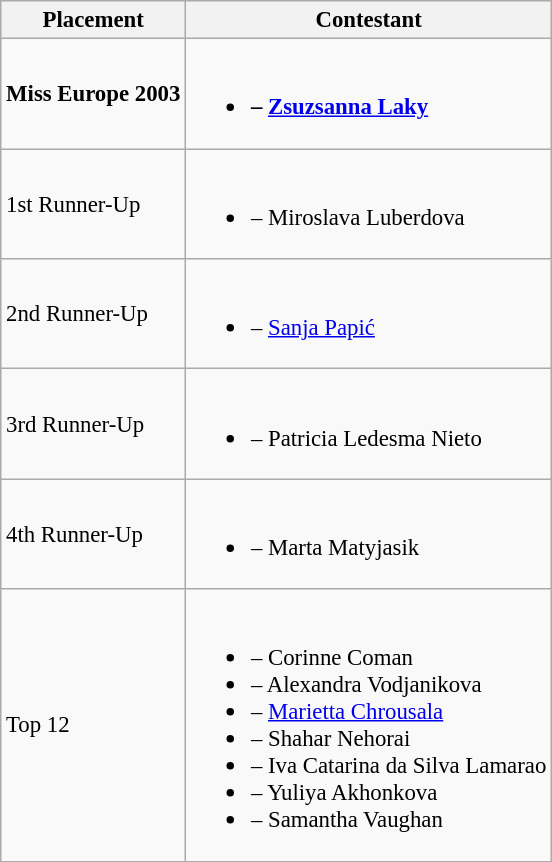<table class="wikitable sortable" style="font-size: 95%;">
<tr>
<th>Placement</th>
<th>Contestant</th>
</tr>
<tr>
<td><strong>Miss Europe 2003</strong></td>
<td><br><ul><li><strong> – <a href='#'>Zsuzsanna Laky</a></strong></li></ul></td>
</tr>
<tr>
<td>1st Runner-Up</td>
<td><br><ul><li> – Miroslava Luberdova</li></ul></td>
</tr>
<tr>
<td>2nd Runner-Up</td>
<td><br><ul><li> – <a href='#'>Sanja Papić</a></li></ul></td>
</tr>
<tr>
<td>3rd Runner-Up</td>
<td><br><ul><li> – Patricia Ledesma Nieto</li></ul></td>
</tr>
<tr>
<td>4th Runner-Up</td>
<td><br><ul><li> – Marta Matyjasik</li></ul></td>
</tr>
<tr>
<td>Top 12</td>
<td><br><ul><li> – Corinne Coman</li><li> – Alexandra Vodjanikova</li><li> – <a href='#'>Marietta Chrousala</a></li><li> – Shahar Nehorai</li><li> – Iva Catarina da Silva Lamarao</li><li> – Yuliya Akhonkova</li><li> – Samantha Vaughan</li></ul></td>
</tr>
</table>
